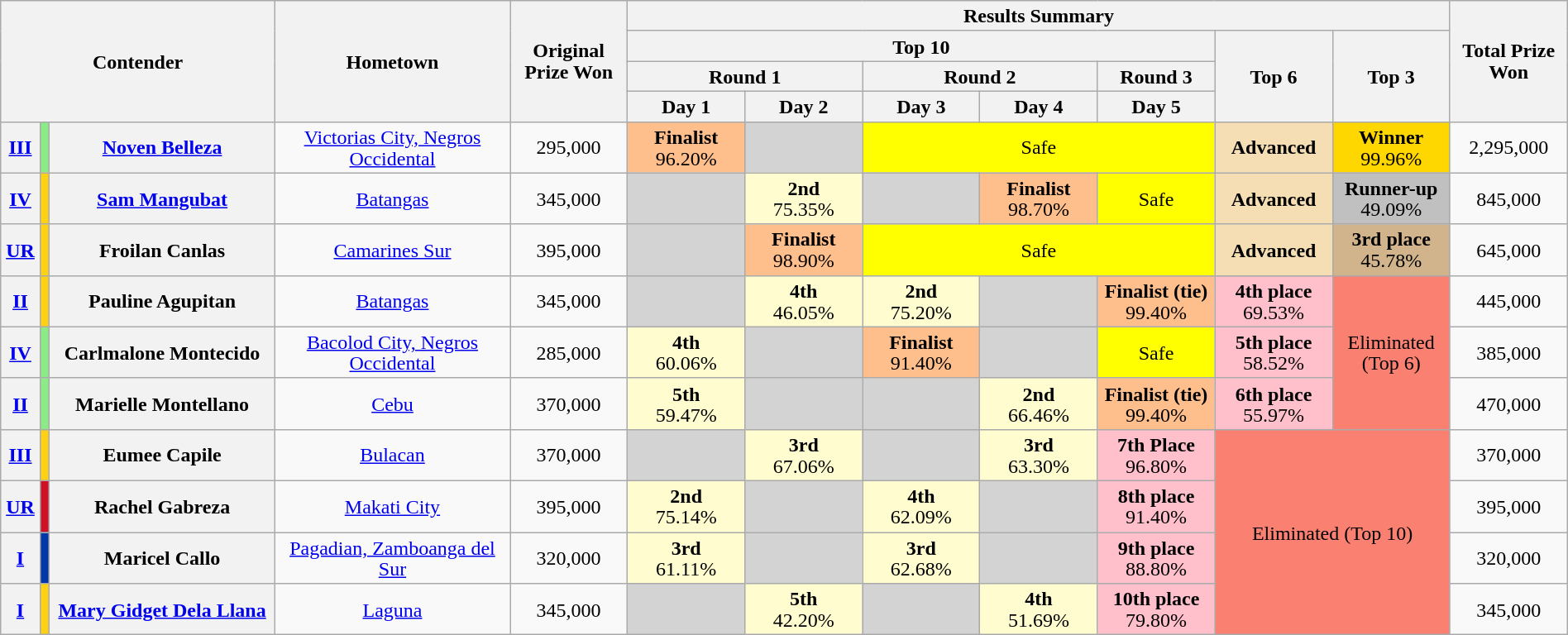<table class="wikitable sortable" style="width:100%;text-align:center;font-size:100%;line-height:17px;">
<tr>
<th colspan="3" rowspan="4">Contender</th>
<th rowspan="4" width="15%">Hometown</th>
<th rowspan="4" width="7.5%">Original Prize Won</th>
<th colspan="7">Results Summary</th>
<th rowspan="4" width="7.5%">Total Prize Won</th>
</tr>
<tr>
<th colspan="5">Top 10</th>
<th rowspan="3" width="7.5%">Top 6</th>
<th rowspan="3" width="7.5%">Top 3</th>
</tr>
<tr>
<th colspan="2">Round 1</th>
<th colspan="2">Round 2</th>
<th>Round 3</th>
</tr>
<tr>
<th width="7.5%">Day 1</th>
<th width="7.5%">Day 2</th>
<th width="7.5%">Day 3</th>
<th width="7.5%">Day 4</th>
<th width="7.5%">Day 5</th>
</tr>
<tr>
<th><a href='#'>III</a></th>
<th style="background:#8DEB87"></th>
<th><strong><a href='#'>Noven Belleza</a></strong></th>
<td><a href='#'>Victorias City, Negros Occidental</a></td>
<td>295,000</td>
<td style="background:#FFBF8C"><strong>Finalist</strong><br>96.20%</td>
<td style="background:lightgray"></td>
<td colspan="3"  style="background:yellow">Safe</td>
<td style="background:#F5DEB3"><strong>Advanced</strong></td>
<td style="background:gold"><strong>Winner</strong><br>99.96%</td>
<td>2,295,000</td>
</tr>
<tr>
<th><a href='#'>IV</a></th>
<th style="background:#FCD116"></th>
<th><strong><a href='#'>Sam Mangubat</a></strong></th>
<td><a href='#'>Batangas</a></td>
<td>345,000</td>
<td style="background:lightgray"></td>
<td style="background:#fffdd0"><strong>2nd</strong><br>75.35%</td>
<td style="background:lightgray"></td>
<td style="background:#FFBF8C"><strong>Finalist</strong><br>98.70%</td>
<td style="background:yellow">Safe</td>
<td style="background:#F5DEB3"><strong>Advanced</strong></td>
<td style="background:silver"><strong>Runner-up</strong><br>49.09%</td>
<td>845,000</td>
</tr>
<tr>
<th><a href='#'>UR</a></th>
<th style="background:#FCD116"></th>
<th>Froilan Canlas</th>
<td><a href='#'>Camarines Sur</a></td>
<td>395,000</td>
<td style="background:lightgray"></td>
<td style="background:#FFBF8C"><strong>Finalist</strong><br>98.90%</td>
<td colspan="3"  style="background:yellow">Safe</td>
<td style="background:#F5DEB3"><strong>Advanced</strong></td>
<td style="background:tan"><strong>3rd place</strong><br>45.78%</td>
<td>645,000</td>
</tr>
<tr>
<th><a href='#'>II</a></th>
<th style="background:#FCD116"></th>
<th><strong>Pauline Agupitan</strong></th>
<td><a href='#'>Batangas</a></td>
<td>345,000</td>
<td style="background:lightgray"></td>
<td style="background:#fffdd0"><strong>4th</strong><br>46.05%</td>
<td style="background:#fffdd0"><strong>2nd</strong><br>75.20%</td>
<td style="background:lightgray"></td>
<td style="background:#FFBF8C"><strong>Finalist (tie)</strong><br>99.40%</td>
<td style="background:pink"><strong>4th place</strong><br>69.53%</td>
<td rowspan="3" style="background:salmon">Eliminated (Top 6)</td>
<td>445,000</td>
</tr>
<tr>
<th><a href='#'>IV</a></th>
<th style="background:#8DEB87"></th>
<th><strong>Carlmalone Montecido</strong></th>
<td><a href='#'>Bacolod City, Negros Occidental</a></td>
<td>285,000</td>
<td style="background:#fffdd0"><strong>4th</strong><br>60.06%</td>
<td style="background:lightgray"></td>
<td style="background:#FFBF8C"><strong>Finalist</strong><br>91.40%</td>
<td style="background:lightgray"></td>
<td style="background:yellow">Safe</td>
<td style="background:pink"><strong>5th place</strong><br>58.52%</td>
<td>385,000</td>
</tr>
<tr>
<th><a href='#'>II</a></th>
<th style="background:#8DEB87"></th>
<th><strong>Marielle Montellano</strong></th>
<td><a href='#'>Cebu</a></td>
<td>370,000</td>
<td style="background:#fffdd0"><strong>5th</strong><br>59.47%</td>
<td style="background:lightgray"></td>
<td style="background:lightgray"></td>
<td style="background:#fffdd0"><strong>2nd</strong><br>66.46%</td>
<td style="background:#FFBF8C"><strong>Finalist (tie)</strong><br>99.40%</td>
<td style="background:pink"><strong>6th place</strong><br>55.97%</td>
<td>470,000</td>
</tr>
<tr>
<th><a href='#'>III</a></th>
<th style="background:#FCD116"></th>
<th><strong>Eumee Capile</strong></th>
<td><a href='#'>Bulacan</a></td>
<td>370,000</td>
<td style="background:lightgray"></td>
<td style="background:#fffdd0"><strong>3rd</strong><br>67.06%</td>
<td style="background:lightgray"></td>
<td style="background:#fffdd0"><strong>3rd</strong><br>63.30%</td>
<td style="background:pink"><strong>7th Place</strong><br>96.80%</td>
<td colspan="2" rowspan="4"  style="background:salmon">Eliminated (Top 10)</td>
<td>370,000</td>
</tr>
<tr>
<th><a href='#'>UR</a></th>
<th style="background:#CE1126"></th>
<th>Rachel Gabreza</th>
<td><a href='#'>Makati City</a></td>
<td>395,000</td>
<td style="background:#fffdd0"><strong>2nd</strong><br>75.14%</td>
<td style="background:lightgray"></td>
<td style="background:#fffdd0"><strong>4th</strong><br>62.09%</td>
<td style="background:lightgray"></td>
<td style="background:pink"><strong>8th place</strong><br>91.40%</td>
<td>395,000</td>
</tr>
<tr>
<th><a href='#'>I</a></th>
<th style="background:#0038A8"></th>
<th><strong>Maricel Callo</strong></th>
<td><a href='#'>Pagadian, Zamboanga del Sur</a></td>
<td>320,000</td>
<td style="background:#fffdd0"><strong>3rd</strong><br>61.11%</td>
<td style="background:lightgray"></td>
<td style="background:#fffdd0"><strong>3rd</strong><br>62.68%</td>
<td style="background:lightgray"></td>
<td style="background:pink"><strong>9th place</strong><br>88.80%</td>
<td>320,000</td>
</tr>
<tr>
<th><a href='#'>I</a></th>
<th style="background:#FCD116"></th>
<th><a href='#'><strong>Mary Gidget Dela Llana</strong></a></th>
<td><a href='#'>Laguna</a></td>
<td>345,000</td>
<td style="background:lightgray"></td>
<td style="background:#fffdd0"><strong>5th</strong><br>42.20%</td>
<td style="background:lightgray"></td>
<td style="background:#fffdd0"><strong>4th</strong><br>51.69%</td>
<td style="background:pink"><strong>10th place</strong><br>79.80%</td>
<td>345,000</td>
</tr>
</table>
